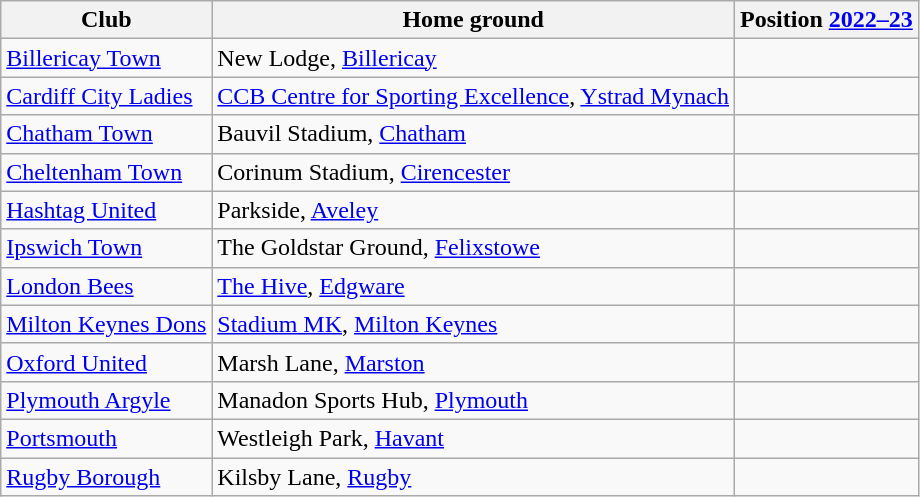<table class="wikitable sortable" style="text-align:center;">
<tr>
<th>Club</th>
<th>Home ground</th>
<th>Position <a href='#'>2022–23</a></th>
</tr>
<tr>
<td style="text-align:left;"><a href='#'>Billericay Town</a></td>
<td style="text-align:left;">New Lodge, <a href='#'>Billericay</a></td>
<td></td>
</tr>
<tr>
<td style="text-align:left;"><a href='#'>Cardiff City Ladies</a></td>
<td style="text-align:left;"><a href='#'>CCB Centre for Sporting Excellence</a>, <a href='#'>Ystrad Mynach</a></td>
<td></td>
</tr>
<tr>
<td style="text-align:left;"><a href='#'>Chatham Town</a></td>
<td style="text-align:left;">Bauvil Stadium, <a href='#'>Chatham</a></td>
<td></td>
</tr>
<tr>
<td style="text-align:left;"><a href='#'>Cheltenham Town</a></td>
<td style="text-align:left;">Corinum Stadium, <a href='#'>Cirencester</a></td>
<td></td>
</tr>
<tr>
<td style="text-align:left;"><a href='#'>Hashtag United</a></td>
<td style="text-align:left;">Parkside, <a href='#'>Aveley</a></td>
<td></td>
</tr>
<tr>
<td style="text-align:left;"><a href='#'>Ipswich Town</a></td>
<td style="text-align:left;">The Goldstar Ground, <a href='#'>Felixstowe</a></td>
<td></td>
</tr>
<tr>
<td style="text-align:left;"><a href='#'>London Bees</a></td>
<td style="text-align:left;"><a href='#'>The Hive</a>, <a href='#'>Edgware</a></td>
<td></td>
</tr>
<tr>
<td style="text-align:left;"><a href='#'>Milton Keynes Dons</a></td>
<td style="text-align:left;"><a href='#'>Stadium MK</a>, <a href='#'>Milton Keynes</a></td>
<td></td>
</tr>
<tr>
<td style="text-align:left;"><a href='#'>Oxford United</a></td>
<td style="text-align:left;">Marsh Lane, <a href='#'>Marston</a></td>
<td></td>
</tr>
<tr>
<td style="text-align:left;"><a href='#'>Plymouth Argyle</a></td>
<td style="text-align:left;">Manadon Sports Hub, <a href='#'>Plymouth</a></td>
<td></td>
</tr>
<tr>
<td style="text-align:left;"><a href='#'>Portsmouth</a></td>
<td style="text-align:left;">Westleigh Park, <a href='#'>Havant</a></td>
<td></td>
</tr>
<tr>
<td style="text-align:left;"><a href='#'>Rugby Borough</a></td>
<td style="text-align:left;">Kilsby Lane, <a href='#'>Rugby</a></td>
<td></td>
</tr>
</table>
